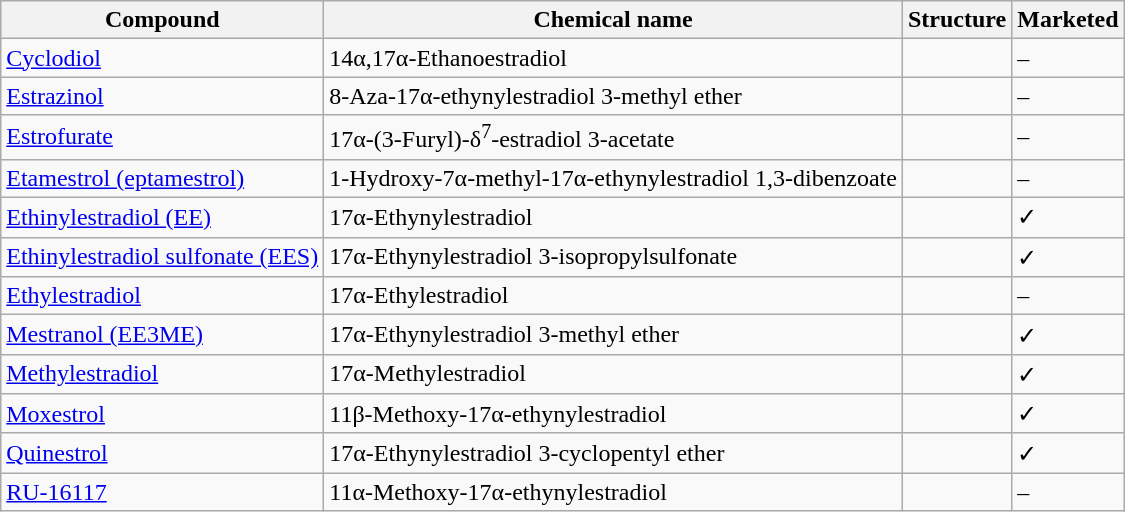<table class="wikitable">
<tr>
<th>Compound</th>
<th>Chemical name</th>
<th>Structure</th>
<th>Marketed</th>
</tr>
<tr>
<td><a href='#'>Cyclodiol</a></td>
<td>14α,17α-Ethanoestradiol</td>
<td></td>
<td>–</td>
</tr>
<tr>
<td><a href='#'>Estrazinol</a></td>
<td>8-Aza-17α-ethynylestradiol 3-methyl ether</td>
<td></td>
<td>–</td>
</tr>
<tr>
<td><a href='#'>Estrofurate</a></td>
<td>17α-(3-Furyl)-δ<sup>7</sup>-estradiol 3-acetate</td>
<td></td>
<td>–</td>
</tr>
<tr>
<td><a href='#'>Etamestrol (eptamestrol)</a></td>
<td>1-Hydroxy-7α-methyl-17α-ethynylestradiol 1,3-dibenzoate</td>
<td></td>
<td>–</td>
</tr>
<tr>
<td><a href='#'>Ethinylestradiol (EE)</a></td>
<td>17α-Ethynylestradiol</td>
<td></td>
<td>✓</td>
</tr>
<tr>
<td><a href='#'>Ethinylestradiol sulfonate (EES)</a></td>
<td>17α-Ethynylestradiol 3-isopropylsulfonate</td>
<td></td>
<td>✓</td>
</tr>
<tr>
<td><a href='#'>Ethylestradiol</a></td>
<td>17α-Ethylestradiol</td>
<td></td>
<td>–</td>
</tr>
<tr>
<td><a href='#'>Mestranol (EE3ME)</a></td>
<td>17α-Ethynylestradiol 3-methyl ether</td>
<td></td>
<td>✓</td>
</tr>
<tr>
<td><a href='#'>Methylestradiol</a></td>
<td>17α-Methylestradiol</td>
<td></td>
<td>✓</td>
</tr>
<tr>
<td><a href='#'>Moxestrol</a></td>
<td>11β-Methoxy-17α-ethynylestradiol</td>
<td></td>
<td>✓</td>
</tr>
<tr>
<td><a href='#'>Quinestrol</a></td>
<td>17α-Ethynylestradiol 3-cyclopentyl ether</td>
<td></td>
<td>✓</td>
</tr>
<tr>
<td><a href='#'>RU-16117</a></td>
<td>11α-Methoxy-17α-ethynylestradiol</td>
<td></td>
<td>–</td>
</tr>
</table>
